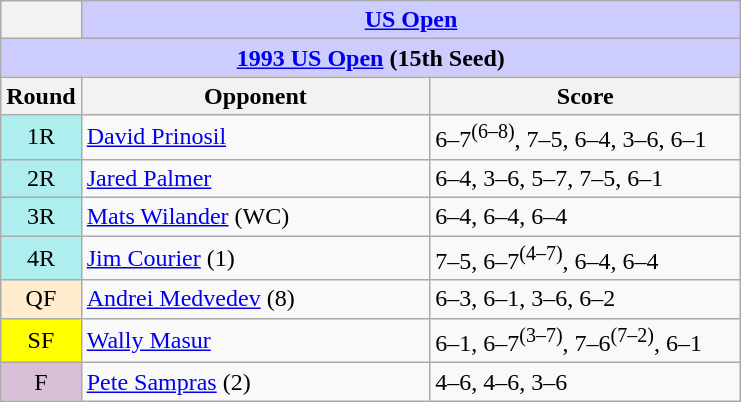<table class="wikitable collapsible collapsed">
<tr>
<th></th>
<th colspan=2 style="background:#ccf;"><a href='#'>US Open</a></th>
</tr>
<tr>
<th colspan=3 style="background:#ccf;"><a href='#'>1993 US Open</a> (15th Seed)</th>
</tr>
<tr>
<th>Round</th>
<th width=225>Opponent</th>
<th width=200>Score</th>
</tr>
<tr>
<td style="text-align:center; background:#afeeee;">1R</td>
<td> <a href='#'>David Prinosil</a></td>
<td>6–7<sup>(6–8)</sup>, 7–5, 6–4, 3–6, 6–1</td>
</tr>
<tr>
<td style="text-align:center; background:#afeeee;">2R</td>
<td> <a href='#'>Jared Palmer</a></td>
<td>6–4, 3–6, 5–7, 7–5, 6–1</td>
</tr>
<tr>
<td style="text-align:center; background:#afeeee;">3R</td>
<td> <a href='#'>Mats Wilander</a> (WC)</td>
<td>6–4, 6–4, 6–4</td>
</tr>
<tr>
<td style="text-align:center; background:#afeeee;">4R</td>
<td> <a href='#'>Jim Courier</a> (1)</td>
<td>7–5, 6–7<sup>(4–7)</sup>, 6–4, 6–4</td>
</tr>
<tr>
<td style="text-align:center; background:#ffebcd;">QF</td>
<td> <a href='#'>Andrei Medvedev</a> (8)</td>
<td>6–3, 6–1, 3–6, 6–2</td>
</tr>
<tr>
<td style="text-align:center; background:yellow;">SF</td>
<td> <a href='#'>Wally Masur</a></td>
<td>6–1, 6–7<sup>(3–7)</sup>, 7–6<sup>(7–2)</sup>, 6–1</td>
</tr>
<tr>
<td style="text-align:center; background:thistle;">F</td>
<td> <a href='#'>Pete Sampras</a> (2)</td>
<td>4–6, 4–6, 3–6</td>
</tr>
</table>
